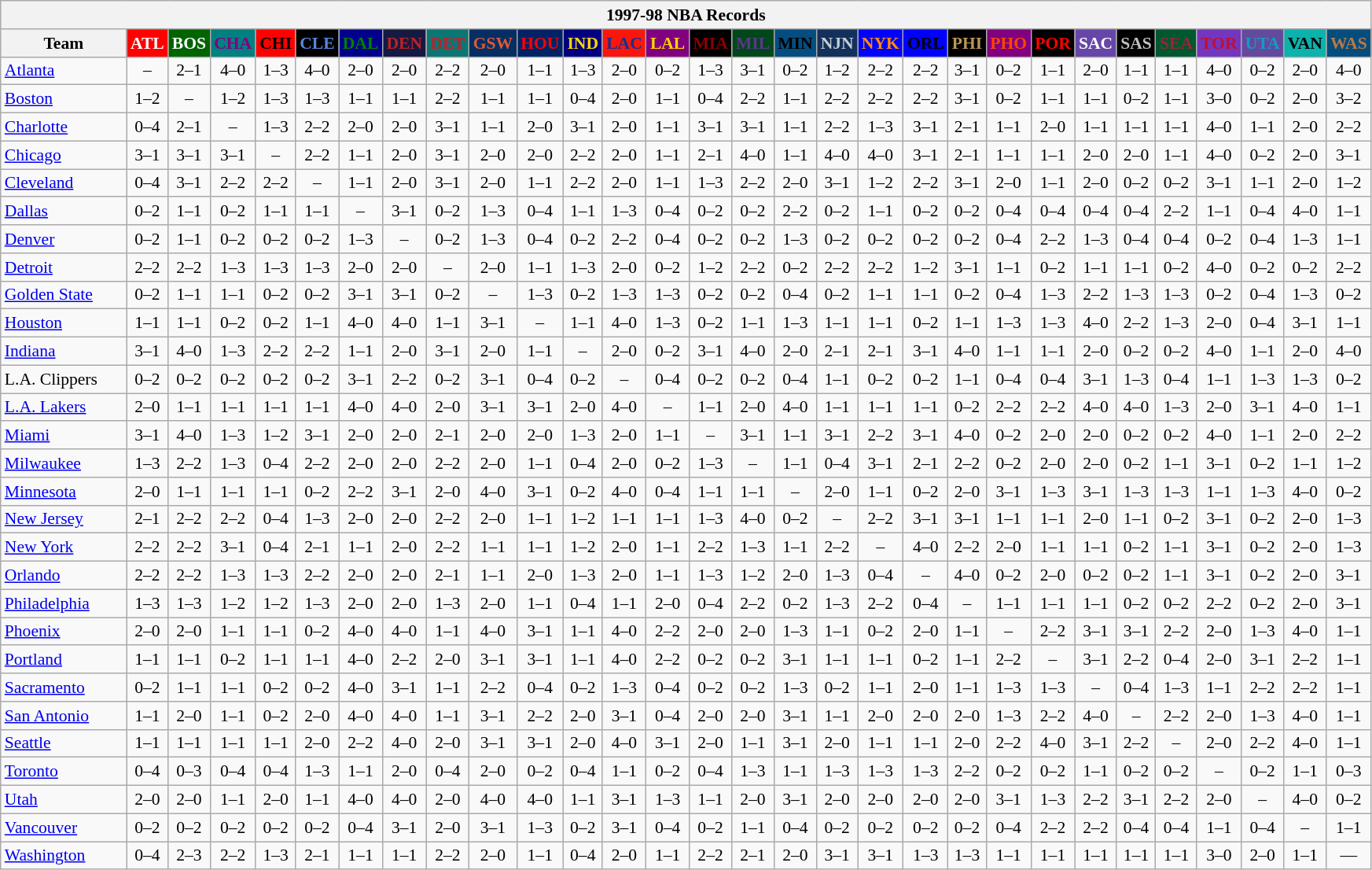<table class="wikitable" style="font-size:90%; text-align:center;">
<tr>
<th colspan=30>1997-98 NBA Records</th>
</tr>
<tr>
<th width=100>Team</th>
<th style="background:#FF0000;color:#FFFFFF;width=35">ATL</th>
<th style="background:#006400;color:#FFFFFF;width=35">BOS</th>
<th style="background:#008080;color:#800080;width=35">CHA</th>
<th style="background:#FF0000;color:#000000;width=35">CHI</th>
<th style="background:#000000;color:#5787DC;width=35">CLE</th>
<th style="background:#00008B;color:#008000;width=35">DAL</th>
<th style="background:#141A44;color:#BC2224;width=35">DEN</th>
<th style="background:#0C7674;color:#BB222C;width=35">DET</th>
<th style="background:#072E63;color:#DC5A34;width=35">GSW</th>
<th style="background:#002366;color:#FF0000;width=35">HOU</th>
<th style="background:#000080;color:#FFD700;width=35">IND</th>
<th style="background:#F9160D;color:#1A2E8B;width=35">LAC</th>
<th style="background:#800080;color:#FFD700;width=35">LAL</th>
<th style="background:#000000;color:#8B0000;width=35">MIA</th>
<th style="background:#00471B;color:#5C378A;width=35">MIL</th>
<th style="background:#044D80;color:#000000;width=35">MIN</th>
<th style="background:#12305B;color:#C4CED4;width=35">NJN</th>
<th style="background:#0000FF;color:#FF8C00;width=35">NYK</th>
<th style="background:#0000FF;color:#000000;width=35">ORL</th>
<th style="background:#000000;color:#BB9754;width=35">PHI</th>
<th style="background:#800080;color:#FF4500;width=35">PHO</th>
<th style="background:#000000;color:#FF0000;width=35">POR</th>
<th style="background:#6846A8;color:#FFFFFF;width=35">SAC</th>
<th style="background:#000000;color:#C0C0C0;width=35">SAS</th>
<th style="background:#005831;color:#992634;width=35">SEA</th>
<th style="background:#7436BF;color:#BE0F34;width=35">TOR</th>
<th style="background:#644A9C;color:#149BC7;width=35">UTA</th>
<th style="background:#0CB2AC;color:#000000;width=35">VAN</th>
<th style="background:#044D7D;color:#BC7A44;width=35">WAS</th>
</tr>
<tr>
<td style="text-align:left;"><a href='#'>Atlanta</a></td>
<td>–</td>
<td>2–1</td>
<td>4–0</td>
<td>1–3</td>
<td>4–0</td>
<td>2–0</td>
<td>2–0</td>
<td>2–2</td>
<td>2–0</td>
<td>1–1</td>
<td>1–3</td>
<td>2–0</td>
<td>0–2</td>
<td>1–3</td>
<td>3–1</td>
<td>0–2</td>
<td>1–2</td>
<td>2–2</td>
<td>2–2</td>
<td>3–1</td>
<td>0–2</td>
<td>1–1</td>
<td>2–0</td>
<td>1–1</td>
<td>1–1</td>
<td>4–0</td>
<td>0–2</td>
<td>2–0</td>
<td>4–0</td>
</tr>
<tr>
<td style="text-align:left;"><a href='#'>Boston</a></td>
<td>1–2</td>
<td>–</td>
<td>1–2</td>
<td>1–3</td>
<td>1–3</td>
<td>1–1</td>
<td>1–1</td>
<td>2–2</td>
<td>1–1</td>
<td>1–1</td>
<td>0–4</td>
<td>2–0</td>
<td>1–1</td>
<td>0–4</td>
<td>2–2</td>
<td>1–1</td>
<td>2–2</td>
<td>2–2</td>
<td>2–2</td>
<td>3–1</td>
<td>0–2</td>
<td>1–1</td>
<td>1–1</td>
<td>0–2</td>
<td>1–1</td>
<td>3–0</td>
<td>0–2</td>
<td>2–0</td>
<td>3–2</td>
</tr>
<tr>
<td style="text-align:left;"><a href='#'>Charlotte</a></td>
<td>0–4</td>
<td>2–1</td>
<td>–</td>
<td>1–3</td>
<td>2–2</td>
<td>2–0</td>
<td>2–0</td>
<td>3–1</td>
<td>1–1</td>
<td>2–0</td>
<td>3–1</td>
<td>2–0</td>
<td>1–1</td>
<td>3–1</td>
<td>3–1</td>
<td>1–1</td>
<td>2–2</td>
<td>1–3</td>
<td>3–1</td>
<td>2–1</td>
<td>1–1</td>
<td>2–0</td>
<td>1–1</td>
<td>1–1</td>
<td>1–1</td>
<td>4–0</td>
<td>1–1</td>
<td>2–0</td>
<td>2–2</td>
</tr>
<tr>
<td style="text-align:left;"><a href='#'>Chicago</a></td>
<td>3–1</td>
<td>3–1</td>
<td>3–1</td>
<td>–</td>
<td>2–2</td>
<td>1–1</td>
<td>2–0</td>
<td>3–1</td>
<td>2–0</td>
<td>2–0</td>
<td>2–2</td>
<td>2–0</td>
<td>1–1</td>
<td>2–1</td>
<td>4–0</td>
<td>1–1</td>
<td>4–0</td>
<td>4–0</td>
<td>3–1</td>
<td>2–1</td>
<td>1–1</td>
<td>1–1</td>
<td>2–0</td>
<td>2–0</td>
<td>1–1</td>
<td>4–0</td>
<td>0–2</td>
<td>2–0</td>
<td>3–1</td>
</tr>
<tr>
<td style="text-align:left;"><a href='#'>Cleveland</a></td>
<td>0–4</td>
<td>3–1</td>
<td>2–2</td>
<td>2–2</td>
<td>–</td>
<td>1–1</td>
<td>2–0</td>
<td>3–1</td>
<td>2–0</td>
<td>1–1</td>
<td>2–2</td>
<td>2–0</td>
<td>1–1</td>
<td>1–3</td>
<td>2–2</td>
<td>2–0</td>
<td>3–1</td>
<td>1–2</td>
<td>2–2</td>
<td>3–1</td>
<td>2–0</td>
<td>1–1</td>
<td>2–0</td>
<td>0–2</td>
<td>0–2</td>
<td>3–1</td>
<td>1–1</td>
<td>2–0</td>
<td>1–2</td>
</tr>
<tr>
<td style="text-align:left;"><a href='#'>Dallas</a></td>
<td>0–2</td>
<td>1–1</td>
<td>0–2</td>
<td>1–1</td>
<td>1–1</td>
<td>–</td>
<td>3–1</td>
<td>0–2</td>
<td>1–3</td>
<td>0–4</td>
<td>1–1</td>
<td>1–3</td>
<td>0–4</td>
<td>0–2</td>
<td>0–2</td>
<td>2–2</td>
<td>0–2</td>
<td>1–1</td>
<td>0–2</td>
<td>0–2</td>
<td>0–4</td>
<td>0–4</td>
<td>0–4</td>
<td>0–4</td>
<td>2–2</td>
<td>1–1</td>
<td>0–4</td>
<td>4–0</td>
<td>1–1</td>
</tr>
<tr>
<td style="text-align:left;"><a href='#'>Denver</a></td>
<td>0–2</td>
<td>1–1</td>
<td>0–2</td>
<td>0–2</td>
<td>0–2</td>
<td>1–3</td>
<td>–</td>
<td>0–2</td>
<td>1–3</td>
<td>0–4</td>
<td>0–2</td>
<td>2–2</td>
<td>0–4</td>
<td>0–2</td>
<td>0–2</td>
<td>1–3</td>
<td>0–2</td>
<td>0–2</td>
<td>0–2</td>
<td>0–2</td>
<td>0–4</td>
<td>2–2</td>
<td>1–3</td>
<td>0–4</td>
<td>0–4</td>
<td>0–2</td>
<td>0–4</td>
<td>1–3</td>
<td>1–1</td>
</tr>
<tr>
<td style="text-align:left;"><a href='#'>Detroit</a></td>
<td>2–2</td>
<td>2–2</td>
<td>1–3</td>
<td>1–3</td>
<td>1–3</td>
<td>2–0</td>
<td>2–0</td>
<td>–</td>
<td>2–0</td>
<td>1–1</td>
<td>1–3</td>
<td>2–0</td>
<td>0–2</td>
<td>1–2</td>
<td>2–2</td>
<td>0–2</td>
<td>2–2</td>
<td>2–2</td>
<td>1–2</td>
<td>3–1</td>
<td>1–1</td>
<td>0–2</td>
<td>1–1</td>
<td>1–1</td>
<td>0–2</td>
<td>4–0</td>
<td>0–2</td>
<td>0–2</td>
<td>2–2</td>
</tr>
<tr>
<td style="text-align:left;"><a href='#'>Golden State</a></td>
<td>0–2</td>
<td>1–1</td>
<td>1–1</td>
<td>0–2</td>
<td>0–2</td>
<td>3–1</td>
<td>3–1</td>
<td>0–2</td>
<td>–</td>
<td>1–3</td>
<td>0–2</td>
<td>1–3</td>
<td>1–3</td>
<td>0–2</td>
<td>0–2</td>
<td>0–4</td>
<td>0–2</td>
<td>1–1</td>
<td>1–1</td>
<td>0–2</td>
<td>0–4</td>
<td>1–3</td>
<td>2–2</td>
<td>1–3</td>
<td>1–3</td>
<td>0–2</td>
<td>0–4</td>
<td>1–3</td>
<td>0–2</td>
</tr>
<tr>
<td style="text-align:left;"><a href='#'>Houston</a></td>
<td>1–1</td>
<td>1–1</td>
<td>0–2</td>
<td>0–2</td>
<td>1–1</td>
<td>4–0</td>
<td>4–0</td>
<td>1–1</td>
<td>3–1</td>
<td>–</td>
<td>1–1</td>
<td>4–0</td>
<td>1–3</td>
<td>0–2</td>
<td>1–1</td>
<td>1–3</td>
<td>1–1</td>
<td>1–1</td>
<td>0–2</td>
<td>1–1</td>
<td>1–3</td>
<td>1–3</td>
<td>4–0</td>
<td>2–2</td>
<td>1–3</td>
<td>2–0</td>
<td>0–4</td>
<td>3–1</td>
<td>1–1</td>
</tr>
<tr>
<td style="text-align:left;"><a href='#'>Indiana</a></td>
<td>3–1</td>
<td>4–0</td>
<td>1–3</td>
<td>2–2</td>
<td>2–2</td>
<td>1–1</td>
<td>2–0</td>
<td>3–1</td>
<td>2–0</td>
<td>1–1</td>
<td>–</td>
<td>2–0</td>
<td>0–2</td>
<td>3–1</td>
<td>4–0</td>
<td>2–0</td>
<td>2–1</td>
<td>2–1</td>
<td>3–1</td>
<td>4–0</td>
<td>1–1</td>
<td>1–1</td>
<td>2–0</td>
<td>0–2</td>
<td>0–2</td>
<td>4–0</td>
<td>1–1</td>
<td>2–0</td>
<td>4–0</td>
</tr>
<tr>
<td style="text-align:left;">L.A. Clippers</td>
<td>0–2</td>
<td>0–2</td>
<td>0–2</td>
<td>0–2</td>
<td>0–2</td>
<td>3–1</td>
<td>2–2</td>
<td>0–2</td>
<td>3–1</td>
<td>0–4</td>
<td>0–2</td>
<td>–</td>
<td>0–4</td>
<td>0–2</td>
<td>0–2</td>
<td>0–4</td>
<td>1–1</td>
<td>0–2</td>
<td>0–2</td>
<td>1–1</td>
<td>0–4</td>
<td>0–4</td>
<td>3–1</td>
<td>1–3</td>
<td>0–4</td>
<td>1–1</td>
<td>1–3</td>
<td>1–3</td>
<td>0–2</td>
</tr>
<tr>
<td style="text-align:left;"><a href='#'>L.A. Lakers</a></td>
<td>2–0</td>
<td>1–1</td>
<td>1–1</td>
<td>1–1</td>
<td>1–1</td>
<td>4–0</td>
<td>4–0</td>
<td>2–0</td>
<td>3–1</td>
<td>3–1</td>
<td>2–0</td>
<td>4–0</td>
<td>–</td>
<td>1–1</td>
<td>2–0</td>
<td>4–0</td>
<td>1–1</td>
<td>1–1</td>
<td>1–1</td>
<td>0–2</td>
<td>2–2</td>
<td>2–2</td>
<td>4–0</td>
<td>4–0</td>
<td>1–3</td>
<td>2–0</td>
<td>3–1</td>
<td>4–0</td>
<td>1–1</td>
</tr>
<tr>
<td style="text-align:left;"><a href='#'>Miami</a></td>
<td>3–1</td>
<td>4–0</td>
<td>1–3</td>
<td>1–2</td>
<td>3–1</td>
<td>2–0</td>
<td>2–0</td>
<td>2–1</td>
<td>2–0</td>
<td>2–0</td>
<td>1–3</td>
<td>2–0</td>
<td>1–1</td>
<td>–</td>
<td>3–1</td>
<td>1–1</td>
<td>3–1</td>
<td>2–2</td>
<td>3–1</td>
<td>4–0</td>
<td>0–2</td>
<td>2–0</td>
<td>2–0</td>
<td>0–2</td>
<td>0–2</td>
<td>4–0</td>
<td>1–1</td>
<td>2–0</td>
<td>2–2</td>
</tr>
<tr>
<td style="text-align:left;"><a href='#'>Milwaukee</a></td>
<td>1–3</td>
<td>2–2</td>
<td>1–3</td>
<td>0–4</td>
<td>2–2</td>
<td>2–0</td>
<td>2–0</td>
<td>2–2</td>
<td>2–0</td>
<td>1–1</td>
<td>0–4</td>
<td>2–0</td>
<td>0–2</td>
<td>1–3</td>
<td>–</td>
<td>1–1</td>
<td>0–4</td>
<td>3–1</td>
<td>2–1</td>
<td>2–2</td>
<td>0–2</td>
<td>2–0</td>
<td>2–0</td>
<td>0–2</td>
<td>1–1</td>
<td>3–1</td>
<td>0–2</td>
<td>1–1</td>
<td>1–2</td>
</tr>
<tr>
<td style="text-align:left;"><a href='#'>Minnesota</a></td>
<td>2–0</td>
<td>1–1</td>
<td>1–1</td>
<td>1–1</td>
<td>0–2</td>
<td>2–2</td>
<td>3–1</td>
<td>2–0</td>
<td>4–0</td>
<td>3–1</td>
<td>0–2</td>
<td>4–0</td>
<td>0–4</td>
<td>1–1</td>
<td>1–1</td>
<td>–</td>
<td>2–0</td>
<td>1–1</td>
<td>0–2</td>
<td>2–0</td>
<td>3–1</td>
<td>1–3</td>
<td>3–1</td>
<td>1–3</td>
<td>1–3</td>
<td>1–1</td>
<td>1–3</td>
<td>4–0</td>
<td>0–2</td>
</tr>
<tr>
<td style="text-align:left;"><a href='#'>New Jersey</a></td>
<td>2–1</td>
<td>2–2</td>
<td>2–2</td>
<td>0–4</td>
<td>1–3</td>
<td>2–0</td>
<td>2–0</td>
<td>2–2</td>
<td>2–0</td>
<td>1–1</td>
<td>1–2</td>
<td>1–1</td>
<td>1–1</td>
<td>1–3</td>
<td>4–0</td>
<td>0–2</td>
<td>–</td>
<td>2–2</td>
<td>3–1</td>
<td>3–1</td>
<td>1–1</td>
<td>1–1</td>
<td>2–0</td>
<td>1–1</td>
<td>0–2</td>
<td>3–1</td>
<td>0–2</td>
<td>2–0</td>
<td>1–3</td>
</tr>
<tr>
<td style="text-align:left;"><a href='#'>New York</a></td>
<td>2–2</td>
<td>2–2</td>
<td>3–1</td>
<td>0–4</td>
<td>2–1</td>
<td>1–1</td>
<td>2–0</td>
<td>2–2</td>
<td>1–1</td>
<td>1–1</td>
<td>1–2</td>
<td>2–0</td>
<td>1–1</td>
<td>2–2</td>
<td>1–3</td>
<td>1–1</td>
<td>2–2</td>
<td>–</td>
<td>4–0</td>
<td>2–2</td>
<td>2–0</td>
<td>1–1</td>
<td>1–1</td>
<td>0–2</td>
<td>1–1</td>
<td>3–1</td>
<td>0–2</td>
<td>2–0</td>
<td>1–3</td>
</tr>
<tr>
<td style="text-align:left;"><a href='#'>Orlando</a></td>
<td>2–2</td>
<td>2–2</td>
<td>1–3</td>
<td>1–3</td>
<td>2–2</td>
<td>2–0</td>
<td>2–0</td>
<td>2–1</td>
<td>1–1</td>
<td>2–0</td>
<td>1–3</td>
<td>2–0</td>
<td>1–1</td>
<td>1–3</td>
<td>1–2</td>
<td>2–0</td>
<td>1–3</td>
<td>0–4</td>
<td>–</td>
<td>4–0</td>
<td>0–2</td>
<td>2–0</td>
<td>0–2</td>
<td>0–2</td>
<td>1–1</td>
<td>3–1</td>
<td>0–2</td>
<td>2–0</td>
<td>3–1</td>
</tr>
<tr>
<td style="text-align:left;"><a href='#'>Philadelphia</a></td>
<td>1–3</td>
<td>1–3</td>
<td>1–2</td>
<td>1–2</td>
<td>1–3</td>
<td>2–0</td>
<td>2–0</td>
<td>1–3</td>
<td>2–0</td>
<td>1–1</td>
<td>0–4</td>
<td>1–1</td>
<td>2–0</td>
<td>0–4</td>
<td>2–2</td>
<td>0–2</td>
<td>1–3</td>
<td>2–2</td>
<td>0–4</td>
<td>–</td>
<td>1–1</td>
<td>1–1</td>
<td>1–1</td>
<td>0–2</td>
<td>0–2</td>
<td>2–2</td>
<td>0–2</td>
<td>2–0</td>
<td>3–1</td>
</tr>
<tr>
<td style="text-align:left;"><a href='#'>Phoenix</a></td>
<td>2–0</td>
<td>2–0</td>
<td>1–1</td>
<td>1–1</td>
<td>0–2</td>
<td>4–0</td>
<td>4–0</td>
<td>1–1</td>
<td>4–0</td>
<td>3–1</td>
<td>1–1</td>
<td>4–0</td>
<td>2–2</td>
<td>2–0</td>
<td>2–0</td>
<td>1–3</td>
<td>1–1</td>
<td>0–2</td>
<td>2–0</td>
<td>1–1</td>
<td>–</td>
<td>2–2</td>
<td>3–1</td>
<td>3–1</td>
<td>2–2</td>
<td>2–0</td>
<td>1–3</td>
<td>4–0</td>
<td>1–1</td>
</tr>
<tr>
<td style="text-align:left;"><a href='#'>Portland</a></td>
<td>1–1</td>
<td>1–1</td>
<td>0–2</td>
<td>1–1</td>
<td>1–1</td>
<td>4–0</td>
<td>2–2</td>
<td>2–0</td>
<td>3–1</td>
<td>3–1</td>
<td>1–1</td>
<td>4–0</td>
<td>2–2</td>
<td>0–2</td>
<td>0–2</td>
<td>3–1</td>
<td>1–1</td>
<td>1–1</td>
<td>0–2</td>
<td>1–1</td>
<td>2–2</td>
<td>–</td>
<td>3–1</td>
<td>2–2</td>
<td>0–4</td>
<td>2–0</td>
<td>3–1</td>
<td>2–2</td>
<td>1–1</td>
</tr>
<tr>
<td style="text-align:left;"><a href='#'>Sacramento</a></td>
<td>0–2</td>
<td>1–1</td>
<td>1–1</td>
<td>0–2</td>
<td>0–2</td>
<td>4–0</td>
<td>3–1</td>
<td>1–1</td>
<td>2–2</td>
<td>0–4</td>
<td>0–2</td>
<td>1–3</td>
<td>0–4</td>
<td>0–2</td>
<td>0–2</td>
<td>1–3</td>
<td>0–2</td>
<td>1–1</td>
<td>2–0</td>
<td>1–1</td>
<td>1–3</td>
<td>1–3</td>
<td>–</td>
<td>0–4</td>
<td>1–3</td>
<td>1–1</td>
<td>2–2</td>
<td>2–2</td>
<td>1–1</td>
</tr>
<tr>
<td style="text-align:left;"><a href='#'>San Antonio</a></td>
<td>1–1</td>
<td>2–0</td>
<td>1–1</td>
<td>0–2</td>
<td>2–0</td>
<td>4–0</td>
<td>4–0</td>
<td>1–1</td>
<td>3–1</td>
<td>2–2</td>
<td>2–0</td>
<td>3–1</td>
<td>0–4</td>
<td>2–0</td>
<td>2–0</td>
<td>3–1</td>
<td>1–1</td>
<td>2–0</td>
<td>2–0</td>
<td>2–0</td>
<td>1–3</td>
<td>2–2</td>
<td>4–0</td>
<td>–</td>
<td>2–2</td>
<td>2–0</td>
<td>1–3</td>
<td>4–0</td>
<td>1–1</td>
</tr>
<tr>
<td style="text-align:left;"><a href='#'>Seattle</a></td>
<td>1–1</td>
<td>1–1</td>
<td>1–1</td>
<td>1–1</td>
<td>2–0</td>
<td>2–2</td>
<td>4–0</td>
<td>2–0</td>
<td>3–1</td>
<td>3–1</td>
<td>2–0</td>
<td>4–0</td>
<td>3–1</td>
<td>2–0</td>
<td>1–1</td>
<td>3–1</td>
<td>2–0</td>
<td>1–1</td>
<td>1–1</td>
<td>2–0</td>
<td>2–2</td>
<td>4–0</td>
<td>3–1</td>
<td>2–2</td>
<td>–</td>
<td>2–0</td>
<td>2–2</td>
<td>4–0</td>
<td>1–1</td>
</tr>
<tr>
<td style="text-align:left;"><a href='#'>Toronto</a></td>
<td>0–4</td>
<td>0–3</td>
<td>0–4</td>
<td>0–4</td>
<td>1–3</td>
<td>1–1</td>
<td>2–0</td>
<td>0–4</td>
<td>2–0</td>
<td>0–2</td>
<td>0–4</td>
<td>1–1</td>
<td>0–2</td>
<td>0–4</td>
<td>1–3</td>
<td>1–1</td>
<td>1–3</td>
<td>1–3</td>
<td>1–3</td>
<td>2–2</td>
<td>0–2</td>
<td>0–2</td>
<td>1–1</td>
<td>0–2</td>
<td>0–2</td>
<td>–</td>
<td>0–2</td>
<td>1–1</td>
<td>0–3</td>
</tr>
<tr>
<td style="text-align:left;"><a href='#'>Utah</a></td>
<td>2–0</td>
<td>2–0</td>
<td>1–1</td>
<td>2–0</td>
<td>1–1</td>
<td>4–0</td>
<td>4–0</td>
<td>2–0</td>
<td>4–0</td>
<td>4–0</td>
<td>1–1</td>
<td>3–1</td>
<td>1–3</td>
<td>1–1</td>
<td>2–0</td>
<td>3–1</td>
<td>2–0</td>
<td>2–0</td>
<td>2–0</td>
<td>2–0</td>
<td>3–1</td>
<td>1–3</td>
<td>2–2</td>
<td>3–1</td>
<td>2–2</td>
<td>2–0</td>
<td>–</td>
<td>4–0</td>
<td>0–2</td>
</tr>
<tr>
<td style="text-align:left;"><a href='#'>Vancouver</a></td>
<td>0–2</td>
<td>0–2</td>
<td>0–2</td>
<td>0–2</td>
<td>0–2</td>
<td>0–4</td>
<td>3–1</td>
<td>2–0</td>
<td>3–1</td>
<td>1–3</td>
<td>0–2</td>
<td>3–1</td>
<td>0–4</td>
<td>0–2</td>
<td>1–1</td>
<td>0–4</td>
<td>0–2</td>
<td>0–2</td>
<td>0–2</td>
<td>0–2</td>
<td>0–4</td>
<td>2–2</td>
<td>2–2</td>
<td>0–4</td>
<td>0–4</td>
<td>1–1</td>
<td>0–4</td>
<td>–</td>
<td>1–1</td>
</tr>
<tr>
<td style="text-align:left;"><a href='#'>Washington</a></td>
<td>0–4</td>
<td>2–3</td>
<td>2–2</td>
<td>1–3</td>
<td>2–1</td>
<td>1–1</td>
<td>1–1</td>
<td>2–2</td>
<td>2–0</td>
<td>1–1</td>
<td>0–4</td>
<td>2–0</td>
<td>1–1</td>
<td>2–2</td>
<td>2–1</td>
<td>2–0</td>
<td>3–1</td>
<td>3–1</td>
<td>1–3</td>
<td>1–3</td>
<td>1–1</td>
<td>1–1</td>
<td>1–1</td>
<td>1–1</td>
<td>1–1</td>
<td>3–0</td>
<td>2–0</td>
<td>1–1</td>
<td>—</td>
</tr>
</table>
